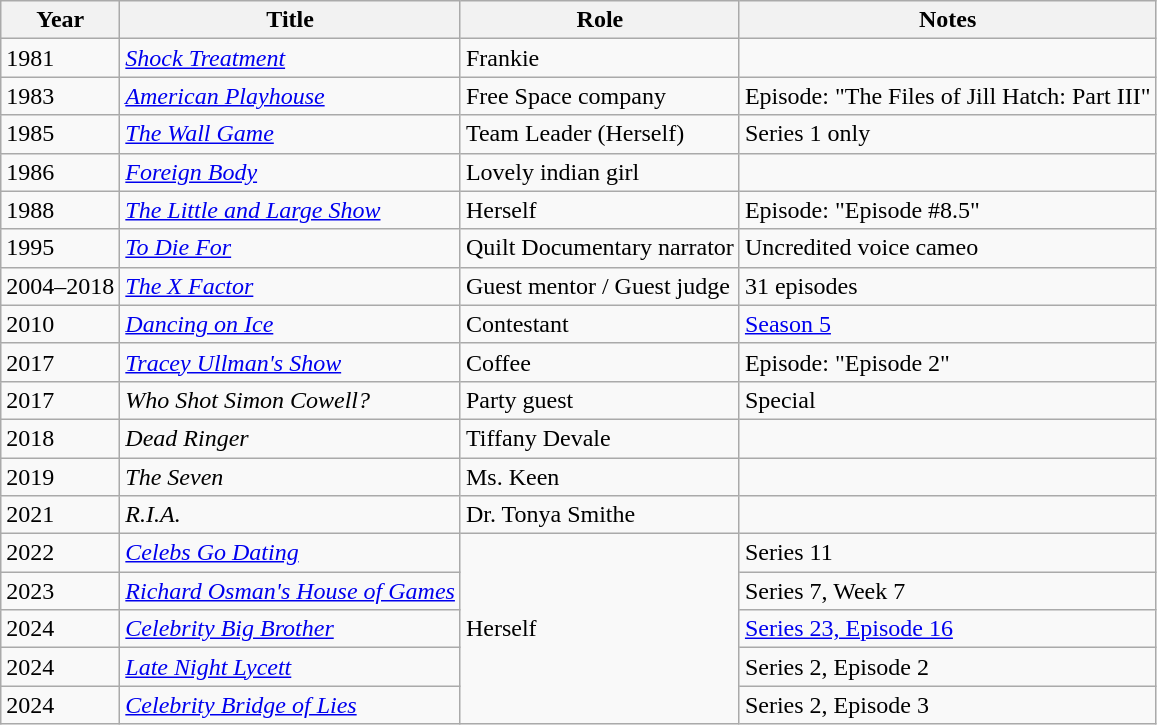<table class="wikitable">
<tr>
<th>Year</th>
<th>Title</th>
<th>Role</th>
<th>Notes</th>
</tr>
<tr>
<td>1981</td>
<td><em><a href='#'>Shock Treatment</a></em></td>
<td>Frankie</td>
<td></td>
</tr>
<tr>
<td>1983</td>
<td><em><a href='#'>American Playhouse</a></em></td>
<td>Free Space company</td>
<td>Episode: "The Files of Jill Hatch: Part III"</td>
</tr>
<tr>
<td>1985</td>
<td><em><a href='#'>The Wall Game</a></em></td>
<td>Team Leader (Herself)</td>
<td>Series 1 only</td>
</tr>
<tr>
<td>1986</td>
<td><em><a href='#'>Foreign Body</a></em></td>
<td>Lovely indian girl</td>
<td></td>
</tr>
<tr>
<td>1988</td>
<td><em><a href='#'>The Little and Large Show</a></em></td>
<td>Herself</td>
<td>Episode: "Episode #8.5"</td>
</tr>
<tr>
<td>1995</td>
<td><em><a href='#'>To Die For</a></em></td>
<td>Quilt Documentary narrator</td>
<td>Uncredited voice cameo</td>
</tr>
<tr>
<td>2004–2018</td>
<td><em><a href='#'>The X Factor</a></em></td>
<td>Guest mentor / Guest judge</td>
<td>31 episodes</td>
</tr>
<tr>
<td>2010</td>
<td><em><a href='#'>Dancing on Ice</a></em></td>
<td>Contestant</td>
<td><a href='#'>Season 5</a></td>
</tr>
<tr>
<td>2017</td>
<td><em><a href='#'>Tracey Ullman's Show</a></em></td>
<td>Coffee</td>
<td>Episode: "Episode 2"</td>
</tr>
<tr>
<td>2017</td>
<td><em>Who Shot Simon Cowell?</em></td>
<td>Party guest</td>
<td>Special</td>
</tr>
<tr>
<td>2018</td>
<td><em>Dead Ringer</em></td>
<td>Tiffany Devale</td>
<td></td>
</tr>
<tr>
<td>2019</td>
<td><em>The Seven</em></td>
<td>Ms. Keen</td>
<td></td>
</tr>
<tr>
<td>2021</td>
<td><em>R.I.A.</em></td>
<td>Dr. Tonya Smithe</td>
<td></td>
</tr>
<tr>
<td>2022</td>
<td><em><a href='#'>Celebs Go Dating</a></em></td>
<td rowspan="5">Herself</td>
<td>Series 11</td>
</tr>
<tr>
<td>2023</td>
<td><em><a href='#'>Richard Osman's House of Games</a></em></td>
<td>Series 7, Week 7</td>
</tr>
<tr>
<td>2024</td>
<td><em><a href='#'>Celebrity Big Brother</a></em></td>
<td><a href='#'>Series 23, Episode 16</a></td>
</tr>
<tr>
<td>2024</td>
<td><em><a href='#'>Late Night Lycett</a></em></td>
<td>Series 2, Episode 2</td>
</tr>
<tr>
<td>2024</td>
<td><em><a href='#'>Celebrity Bridge of Lies</a></em></td>
<td>Series 2, Episode 3</td>
</tr>
</table>
